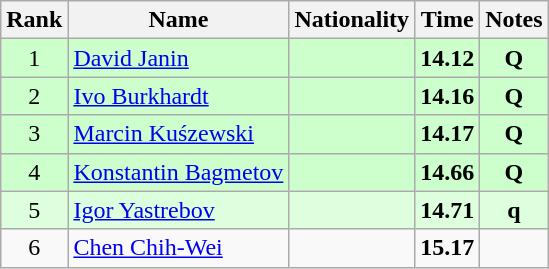<table class="wikitable sortable" style="text-align:center">
<tr>
<th>Rank</th>
<th>Name</th>
<th>Nationality</th>
<th>Time</th>
<th>Notes</th>
</tr>
<tr bgcolor=ccffcc>
<td>1</td>
<td align=left><a href='#'>David Janin</a></td>
<td align=left></td>
<td><strong>14.12</strong></td>
<td><strong>Q</strong></td>
</tr>
<tr bgcolor=ccffcc>
<td>2</td>
<td align=left><a href='#'>Ivo Burkhardt</a></td>
<td align=left></td>
<td><strong>14.16</strong></td>
<td><strong>Q</strong></td>
</tr>
<tr bgcolor=ccffcc>
<td>3</td>
<td align=left><a href='#'>Marcin Kuśzewski</a></td>
<td align=left></td>
<td><strong>14.17</strong></td>
<td><strong>Q</strong></td>
</tr>
<tr bgcolor=ccffcc>
<td>4</td>
<td align=left><a href='#'>Konstantin Bagmetov</a></td>
<td align=left></td>
<td><strong>14.66</strong></td>
<td><strong>Q</strong></td>
</tr>
<tr bgcolor=ddffdd>
<td>5</td>
<td align=left><a href='#'>Igor Yastrebov</a></td>
<td align=left></td>
<td><strong>14.71</strong></td>
<td><strong>q</strong></td>
</tr>
<tr>
<td>6</td>
<td align=left><a href='#'>Chen Chih-Wei</a></td>
<td align=left></td>
<td><strong>15.17</strong></td>
<td></td>
</tr>
</table>
